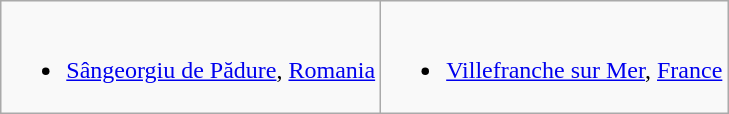<table class="wikitable">
<tr valign="top">
<td><br><ul><li> <a href='#'>Sângeorgiu de Pădure</a>, <a href='#'>Romania</a></li></ul></td>
<td><br><ul><li> <a href='#'>Villefranche sur Mer</a>, <a href='#'>France</a></li></ul></td>
</tr>
</table>
